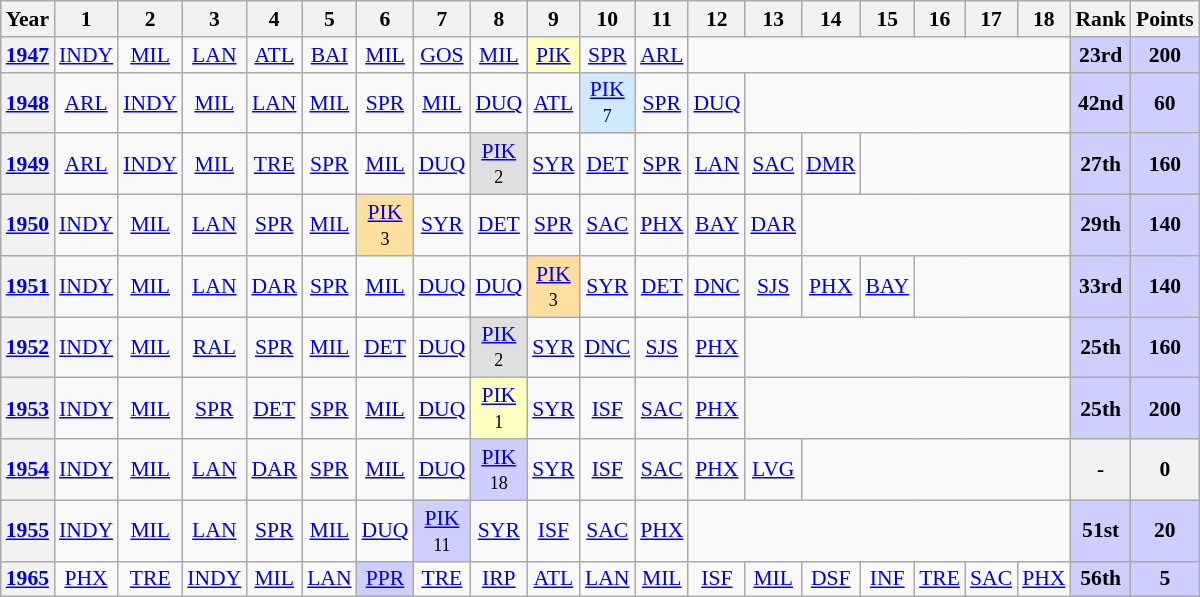<table class="wikitable" style="text-align:center; font-size:90%">
<tr>
<th>Year</th>
<th>1</th>
<th>2</th>
<th>3</th>
<th>4</th>
<th>5</th>
<th>6</th>
<th>7</th>
<th>8</th>
<th>9</th>
<th>10</th>
<th>11</th>
<th>12</th>
<th>13</th>
<th>14</th>
<th>15</th>
<th>16</th>
<th>17</th>
<th>18</th>
<th>Rank</th>
<th>Points</th>
</tr>
<tr>
<th><a href='#'>1947</a></th>
<td><a href='#'>INDY</a><br></td>
<td><a href='#'>MIL</a><br></td>
<td><a href='#'>LAN</a><br></td>
<td><a href='#'>ATL</a><br></td>
<td><a href='#'>BAI</a><br></td>
<td><a href='#'>MIL</a><br></td>
<td><a href='#'>GOS</a><br></td>
<td><a href='#'>MIL</a><br></td>
<td style="background:#FFFFBF;"><a href='#'>PIK</a><br></td>
<td><a href='#'>SPR</a><br></td>
<td><a href='#'>ARL</a></td>
<td colspan=7></td>
<th style="background:#CFCFFF;">23rd</th>
<th style="background:#CFCFFF;">200</th>
</tr>
<tr>
<th rowspan=1><a href='#'>1948</a></th>
<td><a href='#'>ARL</a></td>
<td><a href='#'>INDY</a><br><small> </small></td>
<td><a href='#'>MIL</a><br><small> </small></td>
<td><a href='#'>LAN</a><br><small> </small></td>
<td><a href='#'>MIL</a><br><small> </small></td>
<td><a href='#'>SPR</a><br><small> </small></td>
<td><a href='#'>MIL</a><br><small> </small></td>
<td><a href='#'>DUQ</a><br><small> </small></td>
<td><a href='#'>ATL</a><br><small> </small></td>
<td style="background:#CFEAFF;"><a href='#'>PIK</a><br><small>7</small></td>
<td><a href='#'>SPR</a><br><small> </small></td>
<td><a href='#'>DUQ</a><br><small> </small></td>
<td colspan=6></td>
<th style="background:#CFCFFF;">42nd</th>
<th style="background:#CFCFFF;">60</th>
</tr>
<tr>
<th rowspan=1><a href='#'>1949</a></th>
<td><a href='#'>ARL</a><br><small> </small></td>
<td><a href='#'>INDY</a><br><small> </small></td>
<td><a href='#'>MIL</a><br><small> </small></td>
<td><a href='#'>TRE</a><br><small> </small></td>
<td><a href='#'>SPR</a><br><small> </small></td>
<td><a href='#'>MIL</a><br><small> </small></td>
<td><a href='#'>DUQ</a><br><small> </small></td>
<td style="background:#DFDFDF;"><a href='#'>PIK</a><br><small>2</small></td>
<td><a href='#'>SYR</a><br><small> </small></td>
<td><a href='#'>DET</a><br><small> </small></td>
<td><a href='#'>SPR</a><br><small> </small></td>
<td><a href='#'>LAN</a><br><small> </small></td>
<td><a href='#'>SAC</a><br><small> </small></td>
<td><a href='#'>DMR</a><br><small> </small></td>
<td colspan=4></td>
<th style="background:#CFCFFF;">27th</th>
<th style="background:#CFCFFF;">160</th>
</tr>
<tr>
<th><a href='#'>1950</a></th>
<td><a href='#'>INDY</a></td>
<td><a href='#'>MIL</a><br><small> </small></td>
<td><a href='#'>LAN</a><br><small> </small></td>
<td><a href='#'>SPR</a><br><small> </small></td>
<td><a href='#'>MIL</a><br><small> </small></td>
<td style="background:#FFDF9F;"><a href='#'>PIK</a><br><small>3</small></td>
<td><a href='#'>SYR</a><br><small> </small></td>
<td><a href='#'>DET</a><br><small> </small></td>
<td><a href='#'>SPR</a><br><small> </small></td>
<td><a href='#'>SAC</a><br><small> </small></td>
<td><a href='#'>PHX</a><br><small> </small></td>
<td><a href='#'>BAY</a><br><small> </small></td>
<td><a href='#'>DAR</a><br><small> </small></td>
<td colspan=5></td>
<th style="background:#CFCFFF;">29th</th>
<th style="background:#CFCFFF;">140</th>
</tr>
<tr>
<th><a href='#'>1951</a></th>
<td><a href='#'>INDY</a><br><small> </small></td>
<td><a href='#'>MIL</a><br><small> </small></td>
<td><a href='#'>LAN</a><br><small> </small></td>
<td><a href='#'>DAR</a><br><small> </small></td>
<td><a href='#'>SPR</a><br><small> </small></td>
<td><a href='#'>MIL</a><br><small> </small></td>
<td><a href='#'>DUQ</a><br><small> </small></td>
<td><a href='#'>DUQ</a><br><small> </small></td>
<td style="background:#FFDF9F;"><a href='#'>PIK</a><br><small>3</small></td>
<td><a href='#'>SYR</a><br><small> </small></td>
<td><a href='#'>DET</a><br><small> </small></td>
<td><a href='#'>DNC</a><br><small> </small></td>
<td><a href='#'>SJS</a><br><small> </small></td>
<td><a href='#'>PHX</a><br><small> </small></td>
<td><a href='#'>BAY</a><br><small> </small></td>
<td colspan=3></td>
<th style="background:#CFCFFF;">33rd</th>
<th style="background:#CFCFFF;">140</th>
</tr>
<tr>
<th rowspan=1><a href='#'>1952</a></th>
<td><a href='#'>INDY</a><br><small> </small></td>
<td><a href='#'>MIL</a></td>
<td><a href='#'>RAL</a></td>
<td><a href='#'>SPR</a><br><small> </small></td>
<td><a href='#'>MIL</a></td>
<td><a href='#'>DET</a></td>
<td><a href='#'>DUQ</a></td>
<td style="background:#DFDFDF;"><a href='#'>PIK</a><br><small>2</small></td>
<td><a href='#'>SYR</a></td>
<td><a href='#'>DNC</a></td>
<td><a href='#'>SJS</a><br><small> </small></td>
<td><a href='#'>PHX</a><br><small> </small></td>
<td colspan=6></td>
<th style="background:#CFCFFF;">25th</th>
<th style="background:#CFCFFF;">160</th>
</tr>
<tr>
<th rowspan=1><a href='#'>1953</a></th>
<td><a href='#'>INDY</a><br><small> </small></td>
<td><a href='#'>MIL</a><br><small> </small></td>
<td><a href='#'>SPR</a><br><small> </small></td>
<td><a href='#'>DET</a><br><small> </small></td>
<td><a href='#'>SPR</a><br><small></small></td>
<td><a href='#'>MIL</a><br><small></small></td>
<td><a href='#'>DUQ</a><br><small> </small></td>
<td style="background:#FFFFBF;"><a href='#'>PIK</a><br><small>1</small></td>
<td><a href='#'>SYR</a><br><small></small></td>
<td><a href='#'>ISF</a><br><small> </small></td>
<td><a href='#'>SAC</a><br><small> </small></td>
<td><a href='#'>PHX</a><br><small> </small></td>
<td colspan=6></td>
<th style="background:#CFCFFF;">25th</th>
<th style="background:#CFCFFF;">200</th>
</tr>
<tr>
<th rowspan=1><a href='#'>1954</a></th>
<td><a href='#'>INDY</a><br><small></small></td>
<td><a href='#'>MIL</a><br><small> </small></td>
<td><a href='#'>LAN</a></td>
<td><a href='#'>DAR</a><br><small> </small></td>
<td><a href='#'>SPR</a><br><small> </small></td>
<td><a href='#'>MIL</a><br><small> </small></td>
<td><a href='#'>DUQ</a><br><small> </small></td>
<td style="background:#CFCFFF;"><a href='#'>PIK</a><br><small>18</small></td>
<td><a href='#'>SYR</a><br><small> </small></td>
<td><a href='#'>ISF</a><br><small> </small></td>
<td><a href='#'>SAC</a><br><small> </small></td>
<td><a href='#'>PHX</a><br><small> </small></td>
<td><a href='#'>LVG</a><br><small> </small></td>
<td colspan=5></td>
<th>-</th>
<th>0</th>
</tr>
<tr>
<th rowspan=1><a href='#'>1955</a></th>
<td><a href='#'>INDY</a><br><small> </small></td>
<td><a href='#'>MIL</a><br><small> </small></td>
<td><a href='#'>LAN</a></td>
<td><a href='#'>SPR</a></td>
<td><a href='#'>MIL</a><br><small> </small></td>
<td><a href='#'>DUQ</a></td>
<td style="background:#CFCFFF;"><a href='#'>PIK</a><br><small>11</small></td>
<td><a href='#'>SYR</a></td>
<td><a href='#'>ISF</a><br><small> </small></td>
<td><a href='#'>SAC</a></td>
<td><a href='#'>PHX</a><br><small> </small></td>
<td colspan=7></td>
<th style="background:#CFCFFF;">51st</th>
<th style="background:#CFCFFF;">20</th>
</tr>
<tr>
<th><a href='#'>1965</a></th>
<td><a href='#'>PHX</a><br></td>
<td><a href='#'>TRE</a><br></td>
<td><a href='#'>INDY</a><br><small> </small></td>
<td><a href='#'>MIL</a><br></td>
<td><a href='#'>LAN</a><br></td>
<td style="background:#CFCFFF;"><a href='#'>PPR</a><br></td>
<td><a href='#'>TRE</a><br></td>
<td><a href='#'>IRP</a><br></td>
<td><a href='#'>ATL</a><br></td>
<td><a href='#'>LAN</a><br></td>
<td><a href='#'>MIL</a><br></td>
<td><a href='#'>ISF</a><br></td>
<td><a href='#'>MIL</a><br></td>
<td><a href='#'>DSF</a><br></td>
<td><a href='#'>INF</a><br></td>
<td><a href='#'>TRE</a><br></td>
<td><a href='#'>SAC</a><br></td>
<td><a href='#'>PHX</a><br></td>
<th style="background:#CFCFFF;">56th</th>
<th style="background:#CFCFFF;">5</th>
</tr>
</table>
